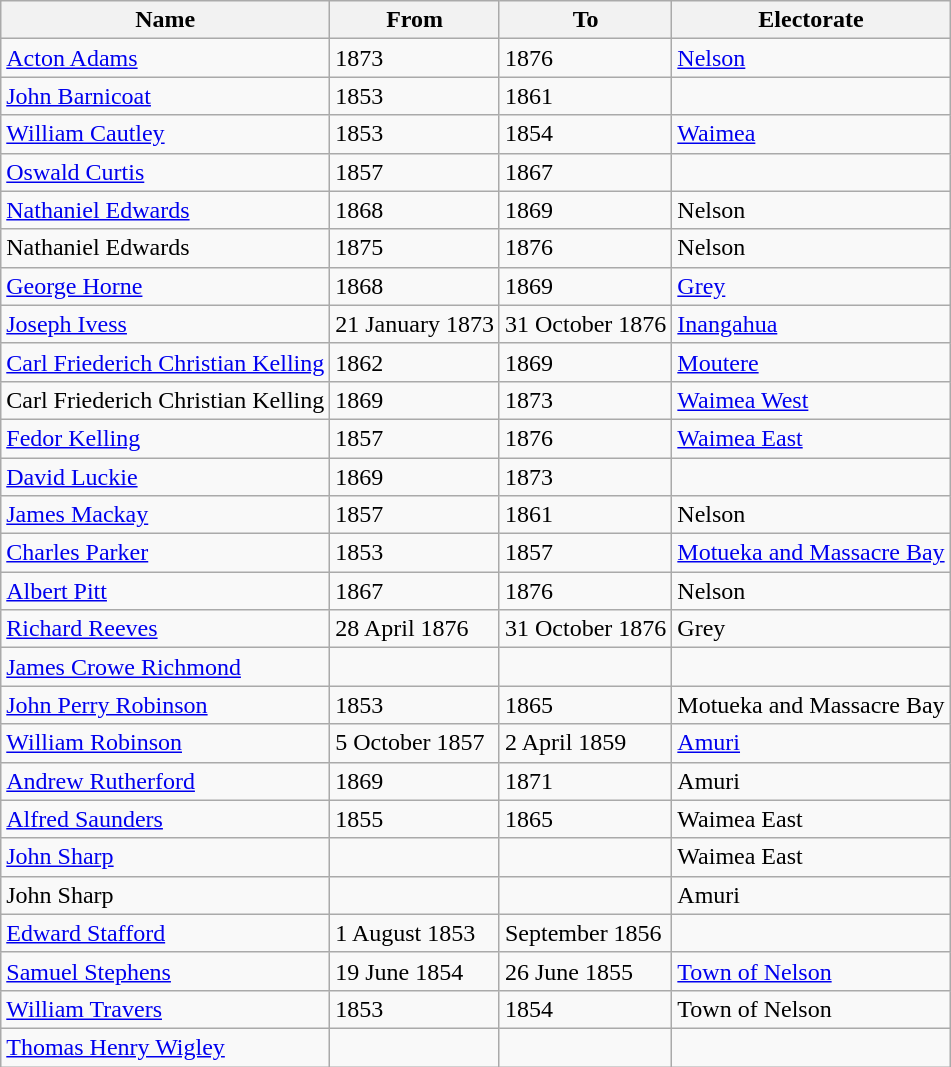<table class="wikitable">
<tr>
<th>Name</th>
<th>From</th>
<th>To</th>
<th>Electorate</th>
</tr>
<tr>
<td><a href='#'>Acton Adams</a></td>
<td>1873</td>
<td>1876</td>
<td><a href='#'>Nelson</a></td>
</tr>
<tr>
<td><a href='#'>John Barnicoat</a></td>
<td>1853</td>
<td>1861</td>
<td></td>
</tr>
<tr>
<td><a href='#'>William Cautley</a></td>
<td>1853</td>
<td>1854</td>
<td><a href='#'>Waimea</a></td>
</tr>
<tr>
<td><a href='#'>Oswald Curtis</a></td>
<td>1857</td>
<td>1867</td>
<td></td>
</tr>
<tr>
<td><a href='#'>Nathaniel Edwards</a></td>
<td>1868</td>
<td>1869</td>
<td>Nelson</td>
</tr>
<tr>
<td>Nathaniel Edwards</td>
<td>1875</td>
<td>1876</td>
<td>Nelson</td>
</tr>
<tr>
<td><a href='#'>George Horne</a></td>
<td>1868</td>
<td>1869</td>
<td><a href='#'>Grey</a></td>
</tr>
<tr>
<td><a href='#'>Joseph Ivess</a></td>
<td>21 January 1873</td>
<td>31 October 1876</td>
<td><a href='#'>Inangahua</a></td>
</tr>
<tr>
<td><a href='#'>Carl Friederich Christian Kelling</a></td>
<td>1862</td>
<td>1869</td>
<td><a href='#'>Moutere</a></td>
</tr>
<tr>
<td>Carl Friederich Christian Kelling</td>
<td>1869</td>
<td>1873</td>
<td><a href='#'>Waimea West</a></td>
</tr>
<tr>
<td><a href='#'>Fedor Kelling</a></td>
<td>1857</td>
<td>1876</td>
<td><a href='#'>Waimea East</a></td>
</tr>
<tr>
<td><a href='#'>David Luckie</a></td>
<td>1869</td>
<td>1873</td>
<td></td>
</tr>
<tr>
<td><a href='#'>James Mackay</a></td>
<td>1857</td>
<td>1861</td>
<td>Nelson</td>
</tr>
<tr>
<td><a href='#'>Charles Parker</a></td>
<td>1853</td>
<td>1857</td>
<td><a href='#'>Motueka and Massacre Bay</a></td>
</tr>
<tr>
<td><a href='#'>Albert Pitt</a></td>
<td>1867</td>
<td>1876</td>
<td>Nelson</td>
</tr>
<tr>
<td><a href='#'>Richard Reeves</a></td>
<td>28 April 1876</td>
<td>31 October 1876</td>
<td>Grey</td>
</tr>
<tr>
<td><a href='#'>James Crowe Richmond</a></td>
<td></td>
<td></td>
<td></td>
</tr>
<tr>
<td><a href='#'>John Perry Robinson</a></td>
<td>1853</td>
<td>1865</td>
<td>Motueka and Massacre Bay</td>
</tr>
<tr>
<td><a href='#'>William Robinson</a></td>
<td>5 October 1857</td>
<td>2 April 1859</td>
<td><a href='#'>Amuri</a></td>
</tr>
<tr>
<td><a href='#'>Andrew Rutherford</a></td>
<td>1869</td>
<td>1871</td>
<td>Amuri</td>
</tr>
<tr>
<td><a href='#'>Alfred Saunders</a></td>
<td>1855</td>
<td>1865</td>
<td>Waimea East</td>
</tr>
<tr>
<td><a href='#'>John Sharp</a></td>
<td></td>
<td></td>
<td>Waimea East</td>
</tr>
<tr>
<td>John Sharp</td>
<td></td>
<td></td>
<td>Amuri</td>
</tr>
<tr>
<td><a href='#'>Edward Stafford</a></td>
<td>1 August 1853</td>
<td>September 1856</td>
<td></td>
</tr>
<tr>
<td><a href='#'>Samuel Stephens</a></td>
<td>19 June 1854</td>
<td>26 June 1855</td>
<td><a href='#'>Town of Nelson</a></td>
</tr>
<tr>
<td><a href='#'>William Travers</a></td>
<td>1853</td>
<td>1854</td>
<td>Town of Nelson</td>
</tr>
<tr>
<td><a href='#'>Thomas Henry Wigley</a></td>
<td></td>
<td></td>
<td></td>
</tr>
</table>
